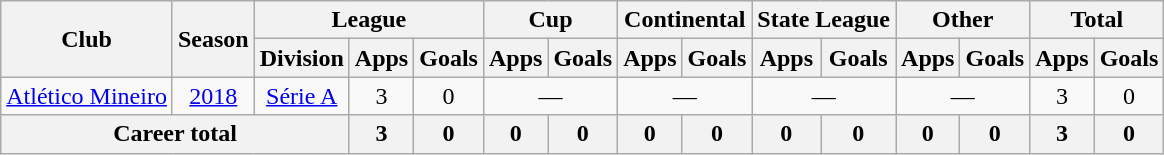<table class="wikitable" style="text-align: center">
<tr>
<th rowspan="2">Club</th>
<th rowspan="2">Season</th>
<th colspan="3">League</th>
<th colspan="2">Cup</th>
<th colspan="2">Continental</th>
<th colspan="2">State League</th>
<th colspan="2">Other</th>
<th colspan="2">Total</th>
</tr>
<tr>
<th>Division</th>
<th>Apps</th>
<th>Goals</th>
<th>Apps</th>
<th>Goals</th>
<th>Apps</th>
<th>Goals</th>
<th>Apps</th>
<th>Goals</th>
<th>Apps</th>
<th>Goals</th>
<th>Apps</th>
<th>Goals</th>
</tr>
<tr>
<td><a href='#'>Atlético Mineiro</a></td>
<td><a href='#'>2018</a></td>
<td><a href='#'>Série A</a></td>
<td>3</td>
<td>0</td>
<td colspan="2">—</td>
<td colspan="2">—</td>
<td colspan="2">—</td>
<td colspan="2">—</td>
<td>3</td>
<td>0</td>
</tr>
<tr>
<th colspan="3"><strong>Career total</strong></th>
<th>3</th>
<th>0</th>
<th>0</th>
<th>0</th>
<th>0</th>
<th>0</th>
<th>0</th>
<th>0</th>
<th>0</th>
<th>0</th>
<th>3</th>
<th>0</th>
</tr>
</table>
